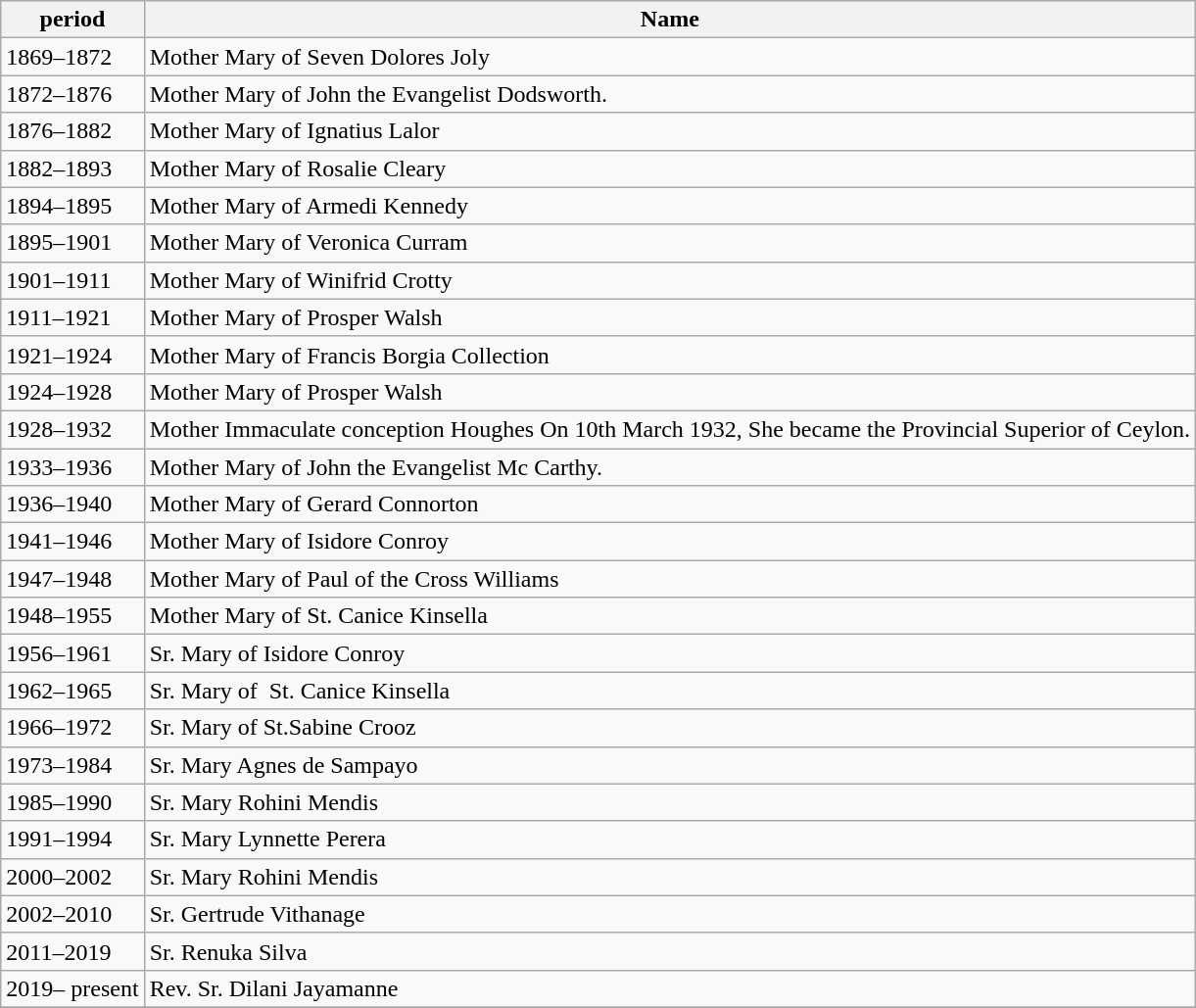<table class=wikitable>
<tr>
<th>period</th>
<th>Name</th>
</tr>
<tr>
<td>1869–1872</td>
<td>Mother Mary of Seven Dolores Joly</td>
</tr>
<tr>
<td>1872–1876</td>
<td>Mother Mary of John the Evangelist Dodsworth.</td>
</tr>
<tr>
<td>1876–1882</td>
<td>Mother Mary of Ignatius Lalor</td>
</tr>
<tr>
<td>1882–1893</td>
<td>Mother Mary of Rosalie Cleary</td>
</tr>
<tr>
<td>1894–1895</td>
<td>Mother Mary of Armedi Kennedy</td>
</tr>
<tr>
<td>1895–1901</td>
<td>Mother Mary of Veronica Curram</td>
</tr>
<tr>
<td>1901–1911</td>
<td>Mother Mary of Winifrid Crotty</td>
</tr>
<tr>
<td>1911–1921</td>
<td>Mother Mary of Prosper Walsh</td>
</tr>
<tr>
<td>1921–1924</td>
<td>Mother Mary of Francis Borgia Collection</td>
</tr>
<tr>
<td>1924–1928</td>
<td>Mother Mary of Prosper Walsh</td>
</tr>
<tr>
<td>1928–1932</td>
<td>Mother Immaculate conception Houghes On 10th March 1932, She became the Provincial Superior of Ceylon.</td>
</tr>
<tr>
<td>1933–1936</td>
<td>Mother Mary of John the Evangelist Mc Carthy.</td>
</tr>
<tr>
<td>1936–1940</td>
<td>Mother Mary of Gerard Connorton</td>
</tr>
<tr>
<td>1941–1946</td>
<td>Mother Mary of Isidore Conroy</td>
</tr>
<tr>
<td>1947–1948</td>
<td>Mother Mary of Paul of the Cross Williams</td>
</tr>
<tr>
<td>1948–1955</td>
<td>Mother Mary of St. Canice Kinsella</td>
</tr>
<tr>
<td>1956–1961</td>
<td>Sr. Mary of Isidore Conroy</td>
</tr>
<tr>
<td>1962–1965</td>
<td>Sr. Mary of  St. Canice Kinsella</td>
</tr>
<tr>
<td>1966–1972</td>
<td>Sr. Mary of St.Sabine Crooz</td>
</tr>
<tr>
<td>1973–1984</td>
<td>Sr. Mary Agnes de Sampayo</td>
</tr>
<tr>
<td>1985–1990</td>
<td>Sr. Mary Rohini Mendis</td>
</tr>
<tr>
<td>1991–1994</td>
<td>Sr. Mary Lynnette Perera</td>
</tr>
<tr>
<td>2000–2002</td>
<td>Sr. Mary Rohini Mendis</td>
</tr>
<tr>
<td>2002–2010</td>
<td>Sr. Gertrude Vithanage</td>
</tr>
<tr>
<td>2011–2019</td>
<td>Sr. Renuka Silva</td>
</tr>
<tr>
<td>2019– present</td>
<td>Rev. Sr. Dilani Jayamanne</td>
</tr>
<tr>
</tr>
</table>
